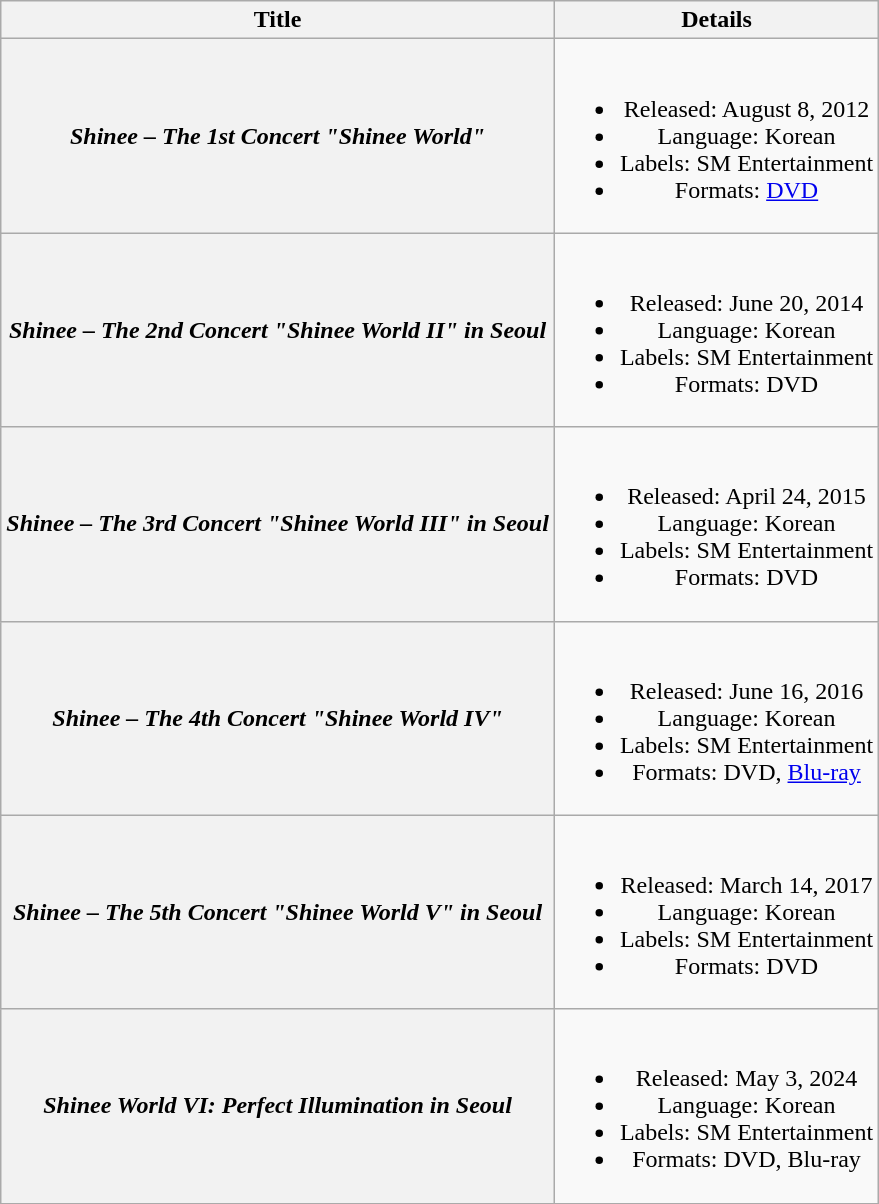<table class="wikitable plainrowheaders" style="text-align:center;">
<tr>
<th scope="col">Title</th>
<th scope="col">Details</th>
</tr>
<tr>
<th scope="row"><em>Shinee – The 1st Concert "Shinee World"</em></th>
<td><br><ul><li>Released: August 8, 2012</li><li>Language: Korean</li><li>Labels: SM Entertainment</li><li>Formats: <a href='#'>DVD</a></li></ul></td>
</tr>
<tr>
<th scope="row"><em>Shinee – The 2nd Concert "Shinee World II" in Seoul</em></th>
<td><br><ul><li>Released: June 20, 2014</li><li>Language: Korean</li><li>Labels: SM Entertainment</li><li>Formats: DVD</li></ul></td>
</tr>
<tr>
<th scope="row"><em>Shinee – The 3rd Concert "Shinee World III" in Seoul</em></th>
<td><br><ul><li>Released: April 24, 2015</li><li>Language: Korean</li><li>Labels: SM Entertainment</li><li>Formats: DVD</li></ul></td>
</tr>
<tr>
<th scope="row"><em>Shinee – The 4th Concert "Shinee World IV"</em></th>
<td><br><ul><li>Released: June 16, 2016</li><li>Language: Korean</li><li>Labels: SM Entertainment</li><li>Formats: DVD, <a href='#'>Blu-ray</a></li></ul></td>
</tr>
<tr>
<th scope="row"><em>Shinee – The 5th Concert "Shinee World V" in Seoul</em></th>
<td><br><ul><li>Released: March 14, 2017</li><li>Language: Korean</li><li>Labels: SM Entertainment</li><li>Formats: DVD</li></ul></td>
</tr>
<tr>
<th scope="row"><em>Shinee World VI: Perfect Illumination in Seoul</em></th>
<td><br><ul><li>Released: May 3, 2024</li><li>Language: Korean</li><li>Labels: SM Entertainment</li><li>Formats: DVD, Blu-ray</li></ul></td>
</tr>
</table>
